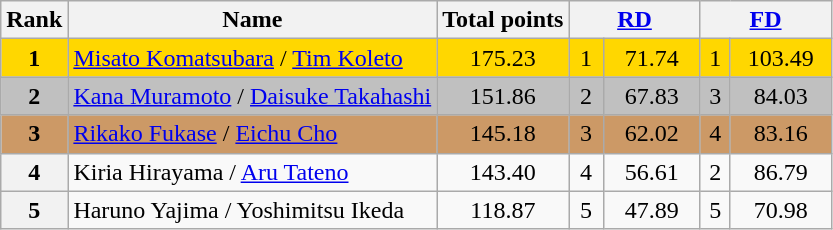<table class="wikitable sortable">
<tr>
<th>Rank</th>
<th>Name</th>
<th>Total points</th>
<th colspan="2" width="80px"><a href='#'>RD</a></th>
<th colspan="2" width="80px"><a href='#'>FD</a></th>
</tr>
<tr bgcolor="gold">
<td align="center"><strong>1</strong></td>
<td><a href='#'>Misato Komatsubara</a> / <a href='#'>Tim Koleto</a></td>
<td align="center">175.23</td>
<td align="center">1</td>
<td align="center">71.74</td>
<td align="center">1</td>
<td align="center">103.49</td>
</tr>
<tr bgcolor="silver">
<td align="center"><strong>2</strong></td>
<td><a href='#'>Kana Muramoto</a> / <a href='#'>Daisuke Takahashi</a></td>
<td align="center">151.86</td>
<td align="center">2</td>
<td align="center">67.83</td>
<td align="center">3</td>
<td align="center">84.03</td>
</tr>
<tr bgcolor="cc9966">
<td align="center"><strong>3</strong></td>
<td><a href='#'>Rikako Fukase</a> / <a href='#'>Eichu Cho</a></td>
<td align="center">145.18</td>
<td align="center">3</td>
<td align="center">62.02</td>
<td align="center">4</td>
<td align="center">83.16</td>
</tr>
<tr>
<th>4</th>
<td>Kiria Hirayama / <a href='#'>Aru Tateno</a></td>
<td align="center">143.40</td>
<td align="center">4</td>
<td align="center">56.61</td>
<td align="center">2</td>
<td align="center">86.79</td>
</tr>
<tr>
<th>5</th>
<td>Haruno Yajima / Yoshimitsu Ikeda</td>
<td align="center">118.87</td>
<td align="center">5</td>
<td align="center">47.89</td>
<td align="center">5</td>
<td align="center">70.98</td>
</tr>
</table>
